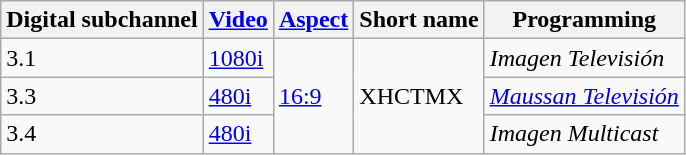<table class="wikitable">
<tr>
<th>Digital subchannel</th>
<th><a href='#'>Video</a></th>
<th><a href='#'>Aspect</a></th>
<th>Short name</th>
<th>Programming</th>
</tr>
<tr>
<td>3.1</td>
<td rowspan=1><a href='#'>1080i</a></td>
<td rowspan=3><a href='#'>16:9</a></td>
<td rowspan=3>XHCTMX</td>
<td><em>Imagen Televisión</em></td>
</tr>
<tr rowspan=3 | >
<td>3.3</td>
<td><a href='#'>480i</a></td>
<td><em><a href='#'>Maussan Televisión</a></em></td>
</tr>
<tr rowspan=4 | >
<td>3.4</td>
<td><a href='#'>480i</a></td>
<td><em>Imagen Multicast</em></td>
</tr>
</table>
